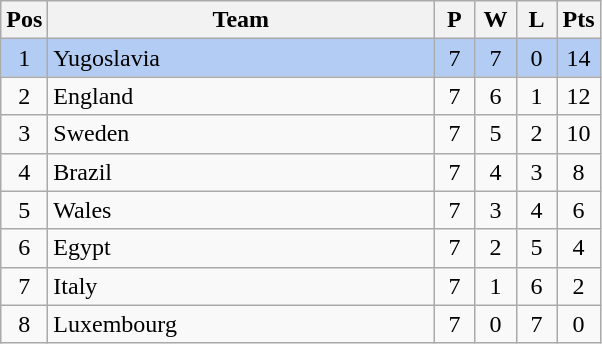<table class="wikitable" style="font-size: 100%">
<tr>
<th width=15>Pos</th>
<th width=250>Team</th>
<th width=20>P</th>
<th width=20>W</th>
<th width=20>L</th>
<th width=20>Pts</th>
</tr>
<tr align=center style="background: #b2ccf4;">
<td>1</td>
<td align="left"> Yugoslavia</td>
<td>7</td>
<td>7</td>
<td>0</td>
<td>14</td>
</tr>
<tr align=center>
<td>2</td>
<td align="left"> England</td>
<td>7</td>
<td>6</td>
<td>1</td>
<td>12</td>
</tr>
<tr align=center>
<td>3</td>
<td align="left"> Sweden</td>
<td>7</td>
<td>5</td>
<td>2</td>
<td>10</td>
</tr>
<tr align=center>
<td>4</td>
<td align="left"> Brazil</td>
<td>7</td>
<td>4</td>
<td>3</td>
<td>8</td>
</tr>
<tr align=center>
<td>5</td>
<td align="left"> Wales</td>
<td>7</td>
<td>3</td>
<td>4</td>
<td>6</td>
</tr>
<tr align=center>
<td>6</td>
<td align="left"> Egypt</td>
<td>7</td>
<td>2</td>
<td>5</td>
<td>4</td>
</tr>
<tr align=center>
<td>7</td>
<td align="left"> Italy</td>
<td>7</td>
<td>1</td>
<td>6</td>
<td>2</td>
</tr>
<tr align=center>
<td>8</td>
<td align="left"> Luxembourg</td>
<td>7</td>
<td>0</td>
<td>7</td>
<td>0</td>
</tr>
</table>
